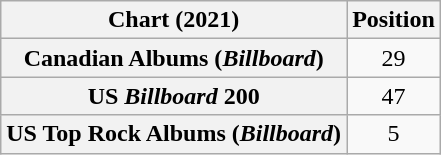<table class="wikitable sortable plainrowheaders" style="text-align:center">
<tr>
<th scope="col">Chart (2021)</th>
<th scope="col">Position</th>
</tr>
<tr>
<th scope="row">Canadian Albums (<em>Billboard</em>)</th>
<td>29</td>
</tr>
<tr>
<th scope="row">US <em>Billboard</em> 200</th>
<td>47</td>
</tr>
<tr>
<th scope="row">US Top Rock Albums (<em>Billboard</em>)</th>
<td>5</td>
</tr>
</table>
